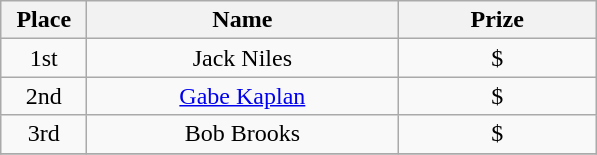<table class="wikitable">
<tr>
<th width="50">Place</th>
<th width="200">Name</th>
<th width="125">Prize</th>
</tr>
<tr>
<td align = "center">1st</td>
<td align = "center">Jack Niles</td>
<td align = "center">$</td>
</tr>
<tr>
<td align = "center">2nd</td>
<td align = "center"><a href='#'>Gabe Kaplan</a></td>
<td align = "center">$</td>
</tr>
<tr>
<td align = "center">3rd</td>
<td align = "center">Bob Brooks</td>
<td align = "center">$</td>
</tr>
<tr>
</tr>
</table>
